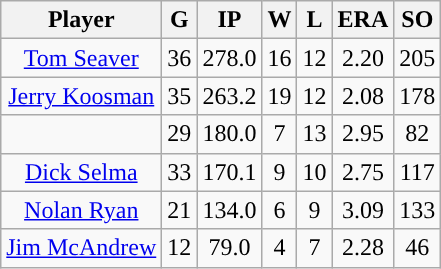<table class="wikitable sortable">
<tr>
<th>Player</th>
<th>G</th>
<th>IP</th>
<th>W</th>
<th>L</th>
<th>ERA</th>
<th>SO</th>
</tr>
<tr align="center">
<td><a href='#'>Tom Seaver</a></td>
<td>36</td>
<td>278.0</td>
<td>16</td>
<td>12</td>
<td>2.20</td>
<td>205</td>
</tr>
<tr align=center>
<td><a href='#'>Jerry Koosman</a></td>
<td>35</td>
<td>263.2</td>
<td>19</td>
<td>12</td>
<td>2.08</td>
<td>178</td>
</tr>
<tr align=center>
<td></td>
<td>29</td>
<td>180.0</td>
<td>7</td>
<td>13</td>
<td>2.95</td>
<td>82</td>
</tr>
<tr align="center">
<td><a href='#'>Dick Selma</a></td>
<td>33</td>
<td>170.1</td>
<td>9</td>
<td>10</td>
<td>2.75</td>
<td>117</td>
</tr>
<tr align=center>
<td><a href='#'>Nolan Ryan</a></td>
<td>21</td>
<td>134.0</td>
<td>6</td>
<td>9</td>
<td>3.09</td>
<td>133</td>
</tr>
<tr align=center>
<td><a href='#'>Jim McAndrew</a></td>
<td>12</td>
<td>79.0</td>
<td>4</td>
<td>7</td>
<td>2.28</td>
<td>46</td>
</tr>
</table>
